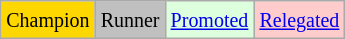<table class="wikitable">
<tr>
<td bgcolor=gold><small>Champion</small></td>
<td bgcolor=silver><small>Runner</small></td>
<td bgcolor="#DDFFDD"><small><a href='#'>Promoted</a></small></td>
<td bgcolor="#FFCCCC"><small><a href='#'>Relegated</a></small></td>
</tr>
</table>
